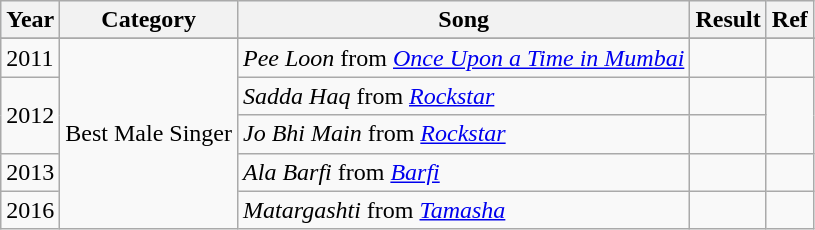<table class="wikitable">
<tr ---- bgcolor="#ebf5ff">
<th>Year</th>
<th>Category</th>
<th>Song</th>
<th>Result</th>
<th>Ref</th>
</tr>
<tr ---- bgcolor="#bfd7ff">
</tr>
<tr>
<td>2011</td>
<td rowspan="5">Best Male Singer</td>
<td><em>Pee Loon</em> from <em><a href='#'>Once Upon a Time in Mumbai</a></em></td>
<td></td>
<td></td>
</tr>
<tr>
<td rowspan="2">2012</td>
<td><em>Sadda Haq</em> from <em><a href='#'>Rockstar</a></em></td>
<td></td>
<td rowspan="2"></td>
</tr>
<tr>
<td><em>Jo Bhi Main</em> from <em><a href='#'>Rockstar</a></em></td>
<td></td>
</tr>
<tr>
<td>2013</td>
<td><em>Ala Barfi</em> from <em><a href='#'>Barfi</a></em></td>
<td></td>
<td></td>
</tr>
<tr>
<td>2016</td>
<td><em>Matargashti</em> from <em><a href='#'>Tamasha</a></em></td>
<td></td>
<td></td>
</tr>
</table>
